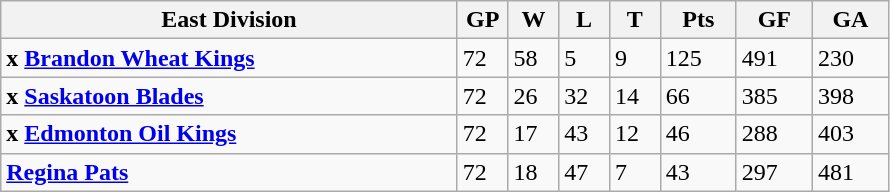<table class="wikitable">
<tr>
<th width="45%">East Division</th>
<th width="5%">GP</th>
<th width="5%">W</th>
<th width="5%">L</th>
<th width="5%">T</th>
<th width="7.5%">Pts</th>
<th width="7.5%">GF</th>
<th width="7.5%">GA</th>
</tr>
<tr>
<td><strong>x <a href='#'>Brandon Wheat Kings</a></strong></td>
<td>72</td>
<td>58</td>
<td>5</td>
<td>9</td>
<td>125</td>
<td>491</td>
<td>230</td>
</tr>
<tr>
<td><strong>x <a href='#'>Saskatoon Blades</a></strong></td>
<td>72</td>
<td>26</td>
<td>32</td>
<td>14</td>
<td>66</td>
<td>385</td>
<td>398</td>
</tr>
<tr>
<td><strong>x <a href='#'>Edmonton Oil Kings</a></strong></td>
<td>72</td>
<td>17</td>
<td>43</td>
<td>12</td>
<td>46</td>
<td>288</td>
<td>403</td>
</tr>
<tr>
<td><strong><a href='#'>Regina Pats</a></strong></td>
<td>72</td>
<td>18</td>
<td>47</td>
<td>7</td>
<td>43</td>
<td>297</td>
<td>481</td>
</tr>
</table>
